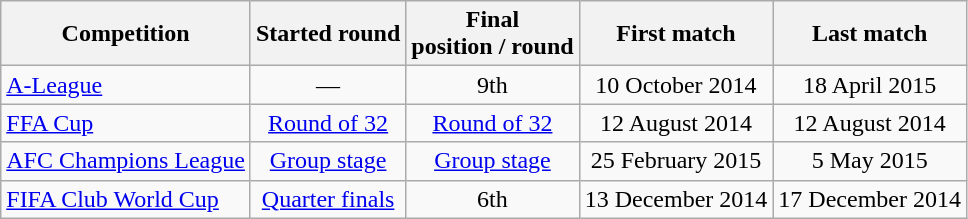<table class="wikitable">
<tr>
<th>Competition</th>
<th>Started round</th>
<th>Final <br>position / round</th>
<th>First match</th>
<th>Last match</th>
</tr>
<tr style="text-align: center">
<td align=left><a href='#'>A-League</a></td>
<td>—</td>
<td>9th</td>
<td>10 October 2014</td>
<td>18 April 2015</td>
</tr>
<tr style="text-align: center">
<td align=left><a href='#'>FFA Cup</a></td>
<td><a href='#'>Round of 32</a></td>
<td><a href='#'>Round of 32</a></td>
<td>12 August 2014</td>
<td>12 August 2014</td>
</tr>
<tr style="text-align: center">
<td align=left><a href='#'>AFC Champions League</a></td>
<td><a href='#'>Group stage</a></td>
<td><a href='#'>Group stage</a></td>
<td>25 February 2015</td>
<td>5 May 2015</td>
</tr>
<tr style="text-align: center">
<td align=left><a href='#'>FIFA Club World Cup</a></td>
<td><a href='#'>Quarter finals</a></td>
<td>6th</td>
<td>13 December 2014</td>
<td>17 December 2014</td>
</tr>
</table>
